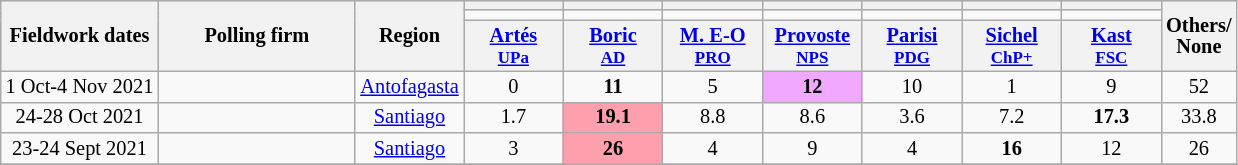<table class="wikitable" style="text-align:center;font-size:85%;line-height:14px;">
<tr bgcolor=lightgray>
<th rowspan="3">Fieldwork dates</th>
<th rowspan="3" style="width:125px;">Polling firm</th>
<th rowspan="3">Region</th>
<th style="width:60px;"></th>
<th style="width:60px;"></th>
<th style="width:60px;"></th>
<th style="width:60px;"></th>
<th style="width:60px;"></th>
<th style="width:60px;"></th>
<th style="width:60px;"></th>
<th rowspan="3">Others/<br>None</th>
</tr>
<tr>
<td bgcolor=></td>
<td bgcolor=></td>
<td bgcolor=></td>
<td bgcolor=></td>
<td bgcolor=></td>
<td bgcolor=></td>
<td bgcolor=></td>
</tr>
<tr>
<th><a href='#'>Artés</a><br><small><a href='#'>UPa</a></small></th>
<th><a href='#'>Boric</a><br><small><a href='#'>AD</a></small></th>
<th><a href='#'>M. E-O</a><br><small><a href='#'>PRO</a></small></th>
<th><a href='#'>Provoste</a><br><small><a href='#'>NPS</a></small></th>
<th><a href='#'>Parisi</a><br><small><a href='#'>PDG</a></small></th>
<th><a href='#'>Sichel</a><br><small><a href='#'>ChP+</a></small></th>
<th><a href='#'>Kast</a><br><small><a href='#'>FSC</a></small></th>
</tr>
<tr>
<td>1 Oct-4 Nov 2021</td>
<td></td>
<td><a href='#'>Antofagasta</a></td>
<td>0</td>
<td><strong>11</strong></td>
<td>5</td>
<td bgcolor="#f1a8ff"><strong>12</strong></td>
<td>10</td>
<td>1</td>
<td>9</td>
<td>52</td>
</tr>
<tr>
<td>24-28 Oct 2021</td>
<td></td>
<td><a href='#'>Santiago</a></td>
<td>1.7</td>
<td bgcolor="#FD9FAD"><strong>19.1</strong></td>
<td>8.8</td>
<td>8.6</td>
<td>3.6</td>
<td>7.2</td>
<td><strong>17.3</strong></td>
<td>33.8</td>
</tr>
<tr>
<td>23-24 Sept 2021</td>
<td></td>
<td><a href='#'>Santiago</a></td>
<td>3</td>
<td bgcolor="#FD9FAD"><strong>26</strong></td>
<td>4</td>
<td>9</td>
<td>4</td>
<td><strong>16</strong></td>
<td>12</td>
<td>26</td>
</tr>
<tr>
</tr>
</table>
